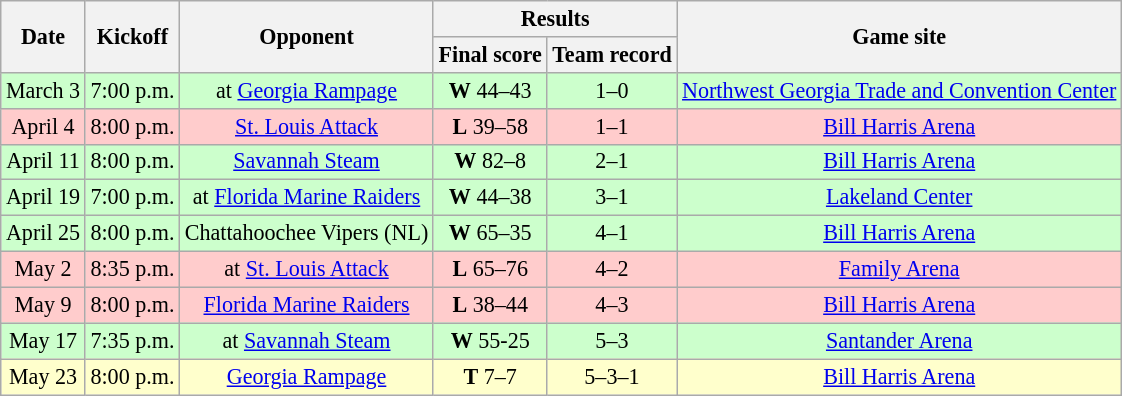<table class="wikitable" style="font-size: 92%;" "align=center">
<tr>
<th rowspan="2">Date</th>
<th rowspan="2">Kickoff</th>
<th rowspan="2">Opponent</th>
<th colspan="2">Results</th>
<th rowspan="2">Game site</th>
</tr>
<tr>
<th>Final score</th>
<th>Team record</th>
</tr>
<tr style="background:#cfc; text-align:center;">
<td>March 3</td>
<td>7:00 p.m.</td>
<td>at <a href='#'>Georgia Rampage</a></td>
<td><strong>W</strong> 44–43</td>
<td>1–0</td>
<td><a href='#'>Northwest Georgia Trade and Convention Center</a></td>
</tr>
<tr style="background:#fcc; text-align:center;">
<td>April 4</td>
<td>8:00 p.m.</td>
<td><a href='#'>St. Louis Attack</a></td>
<td><strong>L</strong> 39–58</td>
<td>1–1</td>
<td><a href='#'>Bill Harris Arena</a></td>
</tr>
<tr style="background:#cfc; text-align:center;">
<td>April 11</td>
<td>8:00 p.m.</td>
<td><a href='#'>Savannah Steam</a></td>
<td><strong>W</strong> 82–8</td>
<td>2–1</td>
<td><a href='#'>Bill Harris Arena</a></td>
</tr>
<tr style="background:#cfc; text-align:center;">
<td>April 19</td>
<td>7:00 p.m.</td>
<td>at <a href='#'>Florida Marine Raiders</a></td>
<td><strong>W</strong> 44–38</td>
<td>3–1</td>
<td><a href='#'>Lakeland Center</a></td>
</tr>
<tr style="background:#cfc; text-align:center;">
<td>April 25</td>
<td>8:00 p.m.</td>
<td>Chattahoochee Vipers (NL)</td>
<td><strong>W</strong> 65–35</td>
<td>4–1</td>
<td><a href='#'>Bill Harris Arena</a></td>
</tr>
<tr style="background:#fcc; text-align:center;">
<td>May 2</td>
<td>8:35 p.m.</td>
<td>at <a href='#'>St. Louis Attack</a></td>
<td><strong>L</strong> 65–76</td>
<td>4–2</td>
<td><a href='#'>Family Arena</a></td>
</tr>
<tr style="background:#fcc; text-align:center;">
<td>May 9</td>
<td>8:00 p.m.</td>
<td><a href='#'>Florida Marine Raiders</a></td>
<td><strong>L</strong> 38–44</td>
<td>4–3</td>
<td><a href='#'>Bill Harris Arena</a></td>
</tr>
<tr style="background:#cfc; text-align:center;">
<td>May 17</td>
<td>7:35 p.m.</td>
<td>at <a href='#'>Savannah Steam</a></td>
<td><strong>W</strong> 55-25</td>
<td>5–3</td>
<td><a href='#'>Santander Arena</a></td>
</tr>
<tr style="background:#ffc; text-align:center;">
<td>May 23</td>
<td>8:00 p.m.</td>
<td><a href='#'>Georgia Rampage</a></td>
<td><strong>T</strong> 7–7</td>
<td>5–3–1</td>
<td><a href='#'>Bill Harris Arena</a></td>
</tr>
</table>
